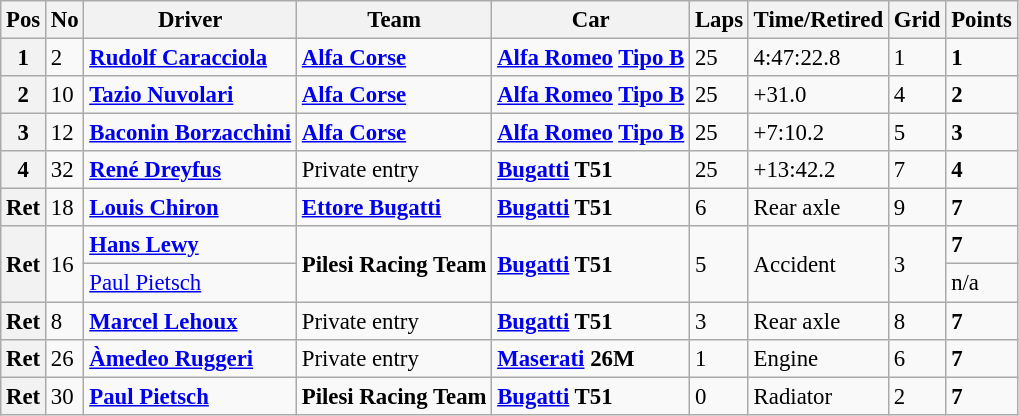<table class="wikitable" style="font-size: 95%;">
<tr>
<th>Pos</th>
<th>No</th>
<th>Driver</th>
<th>Team</th>
<th>Car</th>
<th>Laps</th>
<th>Time/Retired</th>
<th>Grid</th>
<th>Points</th>
</tr>
<tr>
<th>1</th>
<td>2</td>
<td> <strong><a href='#'>Rudolf Caracciola</a></strong></td>
<td><strong><a href='#'>Alfa Corse</a></strong></td>
<td><strong><a href='#'>Alfa Romeo</a> <a href='#'>Tipo B</a></strong></td>
<td>25</td>
<td>4:47:22.8</td>
<td>1</td>
<td><strong>1</strong></td>
</tr>
<tr>
<th>2</th>
<td>10</td>
<td> <strong><a href='#'>Tazio Nuvolari</a></strong></td>
<td><strong><a href='#'>Alfa Corse</a></strong></td>
<td><strong><a href='#'>Alfa Romeo</a> <a href='#'>Tipo B</a></strong></td>
<td>25</td>
<td>+31.0</td>
<td>4</td>
<td><strong>2</strong></td>
</tr>
<tr>
<th>3</th>
<td>12</td>
<td> <strong><a href='#'>Baconin Borzacchini</a></strong></td>
<td><strong><a href='#'>Alfa Corse</a></strong></td>
<td><strong><a href='#'>Alfa Romeo</a> <a href='#'>Tipo B</a></strong></td>
<td>25</td>
<td>+7:10.2</td>
<td>5</td>
<td><strong>3</strong></td>
</tr>
<tr>
<th>4</th>
<td>32</td>
<td> <strong><a href='#'>René Dreyfus</a></strong></td>
<td>Private entry</td>
<td><strong><a href='#'>Bugatti</a> T51</strong></td>
<td>25</td>
<td>+13:42.2</td>
<td>7</td>
<td><strong>4</strong></td>
</tr>
<tr>
<th>Ret</th>
<td>18</td>
<td> <strong><a href='#'>Louis Chiron</a></strong></td>
<td><strong><a href='#'>Ettore Bugatti</a></strong></td>
<td><strong><a href='#'>Bugatti</a> T51</strong></td>
<td>6</td>
<td>Rear axle</td>
<td>9</td>
<td><strong>7</strong></td>
</tr>
<tr>
<th rowspan=2>Ret</th>
<td rowspan=2>16</td>
<td> <strong><a href='#'>Hans Lewy</a></strong></td>
<td rowspan=2><strong>Pilesi Racing Team</strong></td>
<td rowspan=2><strong><a href='#'>Bugatti</a> T51</strong></td>
<td rowspan=2>5</td>
<td rowspan=2>Accident</td>
<td rowspan=2>3</td>
<td><strong>7</strong></td>
</tr>
<tr>
<td> <a href='#'>Paul Pietsch</a></td>
<td>n/a</td>
</tr>
<tr>
<th>Ret</th>
<td>8</td>
<td> <strong><a href='#'>Marcel Lehoux</a></strong></td>
<td>Private entry</td>
<td><strong><a href='#'>Bugatti</a> T51</strong></td>
<td>3</td>
<td>Rear axle</td>
<td>8</td>
<td><strong>7</strong></td>
</tr>
<tr>
<th>Ret</th>
<td>26</td>
<td> <strong><a href='#'>Àmedeo Ruggeri</a></strong></td>
<td>Private entry</td>
<td><strong><a href='#'>Maserati</a> 26M</strong></td>
<td>1</td>
<td>Engine</td>
<td>6</td>
<td><strong>7</strong></td>
</tr>
<tr>
<th>Ret</th>
<td>30</td>
<td> <strong><a href='#'>Paul Pietsch</a></strong></td>
<td><strong>Pilesi Racing Team</strong></td>
<td><strong><a href='#'>Bugatti</a> T51</strong></td>
<td>0</td>
<td>Radiator</td>
<td>2</td>
<td><strong>7</strong></td>
</tr>
</table>
